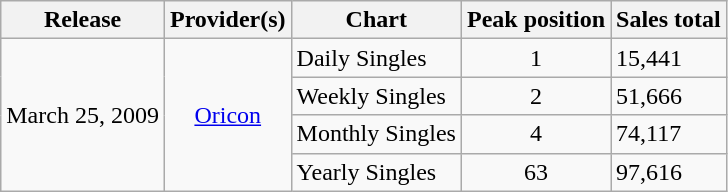<table class="wikitable">
<tr>
<th align="left">Release</th>
<th align="left">Provider(s)</th>
<th align="left">Chart</th>
<th align="left">Peak position</th>
<th align="left">Sales total</th>
</tr>
<tr>
<td align="left" rowspan="4">March 25, 2009</td>
<td align="center" rowspan="4"><a href='#'>Oricon</a></td>
<td align="left">Daily Singles</td>
<td align="center">1</td>
<td align="left">15,441</td>
</tr>
<tr>
<td align="left">Weekly Singles</td>
<td align="center">2</td>
<td align="left">51,666</td>
</tr>
<tr>
<td align="left">Monthly Singles</td>
<td align="center">4</td>
<td align="left">74,117</td>
</tr>
<tr>
<td align="left">Yearly Singles</td>
<td align="center">63</td>
<td align="left">97,616</td>
</tr>
</table>
